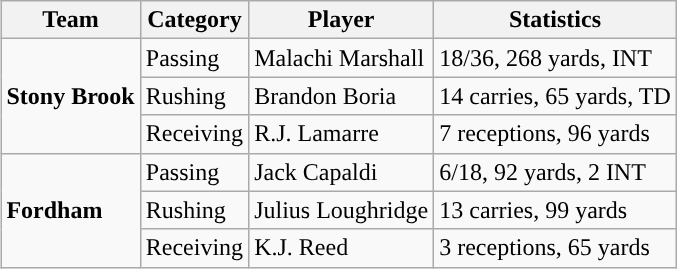<table class="wikitable" style="float: right;">
<tr>
<th>Team</th>
<th>Category</th>
<th>Player</th>
<th>Statistics</th>
</tr>
<tr>
<td rowspan=3><strong>Stony Brook</strong></td>
<td>Passing</td>
<td>Malachi Marshall</td>
<td>18/36, 268 yards, INT</td>
</tr>
<tr>
<td>Rushing</td>
<td>Brandon Boria</td>
<td>14 carries, 65 yards, TD</td>
</tr>
<tr>
<td>Receiving</td>
<td>R.J. Lamarre</td>
<td>7 receptions, 96 yards</td>
</tr>
<tr>
<td rowspan=3><strong>Fordham</strong></td>
<td>Passing</td>
<td>Jack Capaldi</td>
<td>6/18, 92 yards, 2 INT</td>
</tr>
<tr>
<td>Rushing</td>
<td>Julius Loughridge</td>
<td>13 carries, 99 yards</td>
</tr>
<tr>
<td>Receiving</td>
<td>K.J. Reed</td>
<td>3 receptions, 65 yards</td>
</tr>
</table>
